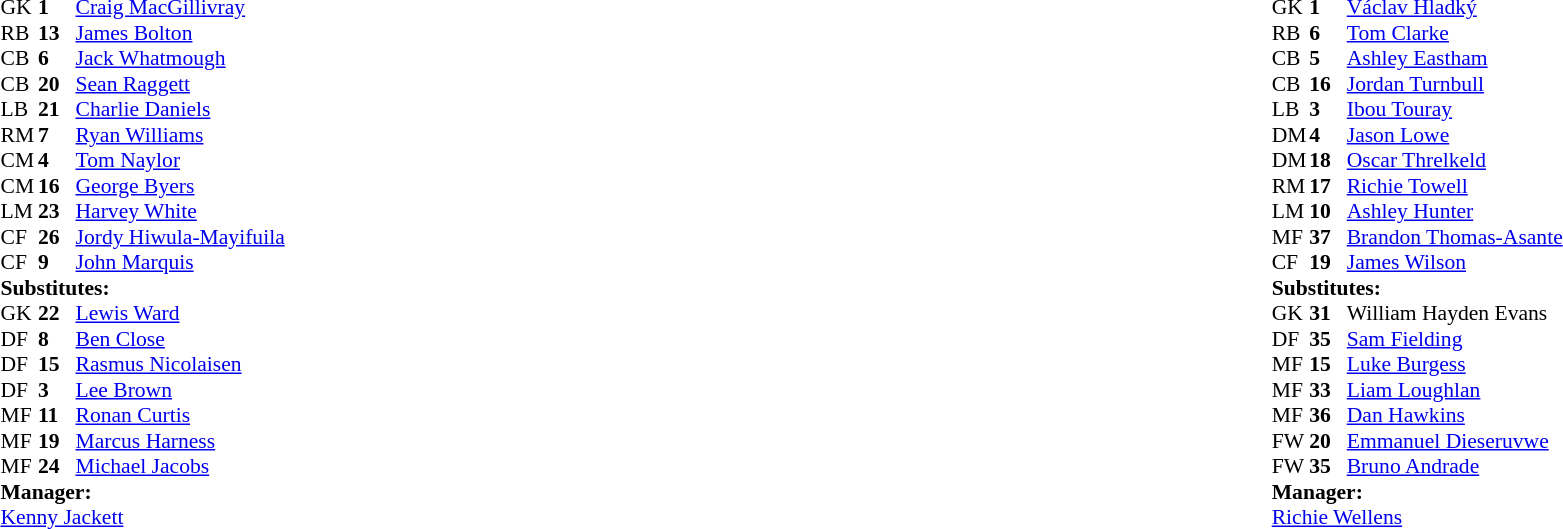<table style="width:100%">
<tr>
<td style="vertical-align:top; width:50%"><br><table cellspacing="0" cellpadding="0" style="font-size:90%">
<tr>
<th width=25></th>
<th width=25></th>
</tr>
<tr>
<td>GK</td>
<td><strong>1</strong></td>
<td> <a href='#'>Craig MacGillivray</a></td>
</tr>
<tr>
<td>RB</td>
<td><strong>13</strong></td>
<td> <a href='#'>James Bolton</a></td>
<td></td>
<td></td>
</tr>
<tr>
<td>CB</td>
<td><strong>6</strong></td>
<td> <a href='#'>Jack Whatmough</a></td>
</tr>
<tr>
<td>CB</td>
<td><strong>20</strong></td>
<td> <a href='#'>Sean Raggett</a></td>
</tr>
<tr>
<td>LB</td>
<td><strong>21</strong></td>
<td> <a href='#'>Charlie Daniels</a></td>
<td></td>
<td></td>
</tr>
<tr>
<td>RM</td>
<td><strong>7</strong></td>
<td> <a href='#'>Ryan Williams</a></td>
</tr>
<tr>
<td>CM</td>
<td><strong>4</strong></td>
<td> <a href='#'>Tom Naylor</a></td>
<td></td>
<td></td>
</tr>
<tr>
<td>CM</td>
<td><strong>16</strong></td>
<td> <a href='#'>George Byers</a></td>
<td></td>
<td></td>
</tr>
<tr>
<td>LM</td>
<td><strong>23</strong></td>
<td> <a href='#'>Harvey White</a></td>
<td></td>
<td></td>
</tr>
<tr>
<td>CF</td>
<td><strong>26</strong></td>
<td> <a href='#'>Jordy Hiwula-Mayifuila</a></td>
<td></td>
<td></td>
</tr>
<tr>
<td>CF</td>
<td><strong>9</strong></td>
<td> <a href='#'>John Marquis</a></td>
<td></td>
<td></td>
</tr>
<tr>
<td colspan="3"><strong>Substitutes:</strong></td>
</tr>
<tr>
<td>GK</td>
<td><strong>22</strong></td>
<td> <a href='#'>Lewis Ward</a></td>
</tr>
<tr>
<td>DF</td>
<td><strong>8</strong></td>
<td> <a href='#'>Ben Close</a></td>
<td></td>
<td></td>
</tr>
<tr>
<td>DF</td>
<td><strong>15</strong></td>
<td> <a href='#'>Rasmus Nicolaisen</a></td>
</tr>
<tr>
<td>DF</td>
<td><strong>3</strong></td>
<td> <a href='#'>Lee Brown</a></td>
<td></td>
<td></td>
</tr>
<tr>
<td>MF</td>
<td><strong>11</strong></td>
<td> <a href='#'>Ronan Curtis</a></td>
<td></td>
<td></td>
</tr>
<tr>
<td>MF</td>
<td><strong>19</strong></td>
<td> <a href='#'>Marcus Harness</a></td>
<td></td>
<td></td>
</tr>
<tr>
<td>MF</td>
<td><strong>24</strong></td>
<td> <a href='#'>Michael Jacobs</a></td>
<td></td>
<td></td>
</tr>
<tr>
<td colspan="3"><strong>Manager:</strong></td>
</tr>
<tr>
<td colspan="4"> <a href='#'>Kenny Jackett</a></td>
</tr>
</table>
</td>
<td style="vertical-align:top; width:50%"><br><table cellspacing="0" cellpadding="0" style="font-size:90%; margin:auto">
<tr>
<th width=25></th>
<th width=25></th>
</tr>
<tr>
<td>GK</td>
<td><strong>1</strong></td>
<td> <a href='#'>Václav Hladký</a></td>
</tr>
<tr>
<td>RB</td>
<td><strong>6</strong></td>
<td> <a href='#'>Tom Clarke</a></td>
<td></td>
<td></td>
</tr>
<tr>
<td>CB</td>
<td><strong>5</strong></td>
<td> <a href='#'>Ashley Eastham</a></td>
</tr>
<tr>
<td>CB</td>
<td><strong>16</strong></td>
<td> <a href='#'>Jordan Turnbull</a></td>
</tr>
<tr>
<td>LB</td>
<td><strong>3</strong></td>
<td> <a href='#'>Ibou Touray</a></td>
<td></td>
<td></td>
</tr>
<tr>
<td>DM</td>
<td><strong>4</strong></td>
<td> <a href='#'>Jason Lowe</a></td>
<td></td>
<td></td>
</tr>
<tr>
<td>DM</td>
<td><strong>18</strong></td>
<td> <a href='#'>Oscar Threlkeld</a></td>
</tr>
<tr>
<td>RM</td>
<td><strong>17</strong></td>
<td> <a href='#'>Richie Towell</a></td>
<td></td>
<td></td>
</tr>
<tr>
<td>LM</td>
<td><strong>10</strong></td>
<td> <a href='#'>Ashley Hunter</a></td>
<td></td>
<td></td>
</tr>
<tr>
<td>MF</td>
<td><strong>37</strong></td>
<td> <a href='#'>Brandon Thomas-Asante</a></td>
</tr>
<tr>
<td>CF</td>
<td><strong>19</strong></td>
<td> <a href='#'>James Wilson</a></td>
<td></td>
<td></td>
</tr>
<tr>
<td colspan="3"><strong>Substitutes:</strong></td>
</tr>
<tr>
<td>GK</td>
<td><strong>31</strong></td>
<td> William Hayden Evans</td>
</tr>
<tr>
<td>DF</td>
<td><strong>35</strong></td>
<td> <a href='#'>Sam Fielding</a></td>
</tr>
<tr>
<td>MF</td>
<td><strong>15</strong></td>
<td> <a href='#'>Luke Burgess</a></td>
<td></td>
<td></td>
</tr>
<tr>
<td>MF</td>
<td><strong>33</strong></td>
<td> <a href='#'>Liam Loughlan</a></td>
<td></td>
<td></td>
</tr>
<tr>
<td>MF</td>
<td><strong>36</strong></td>
<td> <a href='#'>Dan Hawkins</a></td>
</tr>
<tr>
<td>FW</td>
<td><strong>20</strong></td>
<td> <a href='#'>Emmanuel Dieseruvwe</a></td>
<td></td>
<td></td>
</tr>
<tr>
<td>FW</td>
<td><strong>35</strong></td>
<td> <a href='#'>Bruno Andrade</a></td>
<td></td>
<td></td>
</tr>
<tr>
<td colspan=3><strong>Manager:</strong></td>
</tr>
<tr>
<td colspan=4> <a href='#'>Richie Wellens</a></td>
</tr>
</table>
</td>
</tr>
</table>
